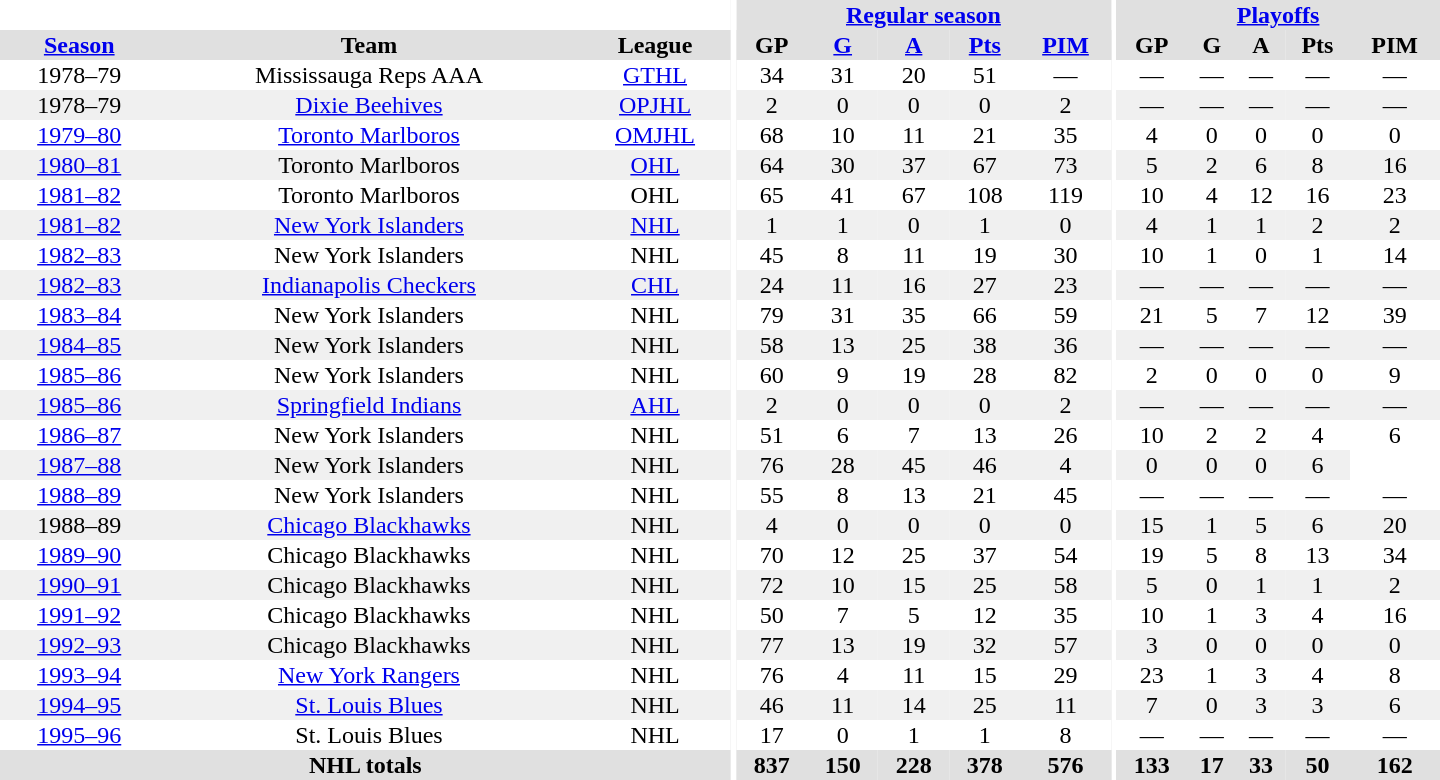<table border="0" cellpadding="1" cellspacing="0" style="text-align:center; width:60em">
<tr bgcolor="#e0e0e0">
<th colspan="3" bgcolor="#ffffff"></th>
<th rowspan="100" bgcolor="#ffffff"></th>
<th colspan="5"><a href='#'>Regular season</a></th>
<th rowspan="100" bgcolor="#ffffff"></th>
<th colspan="5"><a href='#'>Playoffs</a></th>
</tr>
<tr bgcolor="#e0e0e0">
<th><a href='#'>Season</a></th>
<th>Team</th>
<th>League</th>
<th>GP</th>
<th><a href='#'>G</a></th>
<th><a href='#'>A</a></th>
<th><a href='#'>Pts</a></th>
<th><a href='#'>PIM</a></th>
<th>GP</th>
<th>G</th>
<th>A</th>
<th>Pts</th>
<th>PIM</th>
</tr>
<tr>
<td>1978–79</td>
<td>Mississauga Reps AAA</td>
<td><a href='#'>GTHL</a></td>
<td>34</td>
<td>31</td>
<td>20</td>
<td>51</td>
<td>—</td>
<td>—</td>
<td>—</td>
<td>—</td>
<td>—</td>
<td>—</td>
</tr>
<tr bgcolor="#f0f0f0">
<td>1978–79</td>
<td><a href='#'>Dixie Beehives</a></td>
<td><a href='#'>OPJHL</a></td>
<td>2</td>
<td>0</td>
<td>0</td>
<td>0</td>
<td>2</td>
<td>—</td>
<td>—</td>
<td>—</td>
<td>—</td>
<td>—</td>
</tr>
<tr>
<td><a href='#'>1979–80</a></td>
<td><a href='#'>Toronto Marlboros</a></td>
<td><a href='#'>OMJHL</a></td>
<td>68</td>
<td>10</td>
<td>11</td>
<td>21</td>
<td>35</td>
<td>4</td>
<td>0</td>
<td>0</td>
<td>0</td>
<td>0</td>
</tr>
<tr bgcolor="#f0f0f0">
<td><a href='#'>1980–81</a></td>
<td>Toronto Marlboros</td>
<td><a href='#'>OHL</a></td>
<td>64</td>
<td>30</td>
<td>37</td>
<td>67</td>
<td>73</td>
<td>5</td>
<td>2</td>
<td>6</td>
<td>8</td>
<td>16</td>
</tr>
<tr>
<td><a href='#'>1981–82</a></td>
<td>Toronto Marlboros</td>
<td>OHL</td>
<td>65</td>
<td>41</td>
<td>67</td>
<td>108</td>
<td>119</td>
<td>10</td>
<td>4</td>
<td>12</td>
<td>16</td>
<td>23</td>
</tr>
<tr bgcolor="#f0f0f0">
<td><a href='#'>1981–82</a></td>
<td><a href='#'>New York Islanders</a></td>
<td><a href='#'>NHL</a></td>
<td>1</td>
<td>1</td>
<td>0</td>
<td>1</td>
<td>0</td>
<td>4</td>
<td>1</td>
<td>1</td>
<td>2</td>
<td>2</td>
</tr>
<tr>
<td><a href='#'>1982–83</a></td>
<td>New York Islanders</td>
<td>NHL</td>
<td>45</td>
<td>8</td>
<td>11</td>
<td>19</td>
<td>30</td>
<td>10</td>
<td>1</td>
<td>0</td>
<td>1</td>
<td>14</td>
</tr>
<tr bgcolor="#f0f0f0">
<td><a href='#'>1982–83</a></td>
<td><a href='#'>Indianapolis Checkers</a></td>
<td><a href='#'>CHL</a></td>
<td>24</td>
<td>11</td>
<td>16</td>
<td>27</td>
<td>23</td>
<td>—</td>
<td>—</td>
<td>—</td>
<td>—</td>
<td>—</td>
</tr>
<tr>
<td><a href='#'>1983–84</a></td>
<td>New York Islanders</td>
<td>NHL</td>
<td>79</td>
<td>31</td>
<td>35</td>
<td>66</td>
<td>59</td>
<td>21</td>
<td>5</td>
<td>7</td>
<td>12</td>
<td>39</td>
</tr>
<tr bgcolor="#f0f0f0">
<td><a href='#'>1984–85</a></td>
<td>New York Islanders</td>
<td>NHL</td>
<td>58</td>
<td>13</td>
<td>25</td>
<td>38</td>
<td>36</td>
<td>—</td>
<td>—</td>
<td>—</td>
<td>—</td>
<td>—</td>
</tr>
<tr>
<td><a href='#'>1985–86</a></td>
<td>New York Islanders</td>
<td>NHL</td>
<td>60</td>
<td>9</td>
<td>19</td>
<td>28</td>
<td>82</td>
<td>2</td>
<td>0</td>
<td>0</td>
<td>0</td>
<td>9</td>
</tr>
<tr bgcolor="#f0f0f0">
<td><a href='#'>1985–86</a></td>
<td><a href='#'>Springfield Indians</a></td>
<td><a href='#'>AHL</a></td>
<td>2</td>
<td>0</td>
<td>0</td>
<td>0</td>
<td>2</td>
<td>—</td>
<td>—</td>
<td>—</td>
<td>—</td>
<td>—</td>
</tr>
<tr>
<td><a href='#'>1986–87</a></td>
<td>New York Islanders</td>
<td>NHL</td>
<td>51</td>
<td>6</td>
<td>7</td>
<td>13</td>
<td>26</td>
<td>10</td>
<td>2</td>
<td>2</td>
<td>4</td>
<td>6</td>
</tr>
<tr bgcolor="#f0f0f0">
<td><a href='#'>1987–88</a></td>
<td>New York Islanders</td>
<td>NHL</td>
<td>76</td>
<td 17>28</td>
<td>45</td>
<td>46</td>
<td>4</td>
<td>0</td>
<td>0</td>
<td>0</td>
<td>6</td>
</tr>
<tr>
<td><a href='#'>1988–89</a></td>
<td>New York Islanders</td>
<td>NHL</td>
<td>55</td>
<td>8</td>
<td>13</td>
<td>21</td>
<td>45</td>
<td>—</td>
<td>—</td>
<td>—</td>
<td>—</td>
<td>—</td>
</tr>
<tr bgcolor="#f0f0f0">
<td>1988–89</td>
<td><a href='#'>Chicago Blackhawks</a></td>
<td>NHL</td>
<td>4</td>
<td>0</td>
<td>0</td>
<td>0</td>
<td>0</td>
<td>15</td>
<td>1</td>
<td>5</td>
<td>6</td>
<td>20</td>
</tr>
<tr>
<td><a href='#'>1989–90</a></td>
<td>Chicago Blackhawks</td>
<td>NHL</td>
<td>70</td>
<td>12</td>
<td>25</td>
<td>37</td>
<td>54</td>
<td>19</td>
<td>5</td>
<td>8</td>
<td>13</td>
<td>34</td>
</tr>
<tr bgcolor="#f0f0f0">
<td><a href='#'>1990–91</a></td>
<td>Chicago Blackhawks</td>
<td>NHL</td>
<td>72</td>
<td>10</td>
<td>15</td>
<td>25</td>
<td>58</td>
<td>5</td>
<td>0</td>
<td>1</td>
<td>1</td>
<td>2</td>
</tr>
<tr>
<td><a href='#'>1991–92</a></td>
<td>Chicago Blackhawks</td>
<td>NHL</td>
<td>50</td>
<td>7</td>
<td>5</td>
<td>12</td>
<td>35</td>
<td>10</td>
<td>1</td>
<td>3</td>
<td>4</td>
<td>16</td>
</tr>
<tr bgcolor="#f0f0f0">
<td><a href='#'>1992–93</a></td>
<td>Chicago Blackhawks</td>
<td>NHL</td>
<td>77</td>
<td>13</td>
<td>19</td>
<td>32</td>
<td>57</td>
<td>3</td>
<td>0</td>
<td>0</td>
<td>0</td>
<td>0</td>
</tr>
<tr>
<td><a href='#'>1993–94</a></td>
<td><a href='#'>New York Rangers</a></td>
<td>NHL</td>
<td>76</td>
<td>4</td>
<td>11</td>
<td>15</td>
<td>29</td>
<td>23</td>
<td>1</td>
<td>3</td>
<td>4</td>
<td>8</td>
</tr>
<tr bgcolor="#f0f0f0">
<td><a href='#'>1994–95</a></td>
<td><a href='#'>St. Louis Blues</a></td>
<td>NHL</td>
<td>46</td>
<td>11</td>
<td>14</td>
<td>25</td>
<td>11</td>
<td>7</td>
<td>0</td>
<td>3</td>
<td>3</td>
<td>6</td>
</tr>
<tr>
<td><a href='#'>1995–96</a></td>
<td>St. Louis Blues</td>
<td>NHL</td>
<td>17</td>
<td>0</td>
<td>1</td>
<td>1</td>
<td>8</td>
<td>—</td>
<td>—</td>
<td>—</td>
<td>—</td>
<td>—</td>
</tr>
<tr bgcolor="#e0e0e0">
<th colspan="3">NHL totals</th>
<th>837</th>
<th>150</th>
<th>228</th>
<th>378</th>
<th>576</th>
<th>133</th>
<th>17</th>
<th>33</th>
<th>50</th>
<th>162</th>
</tr>
</table>
